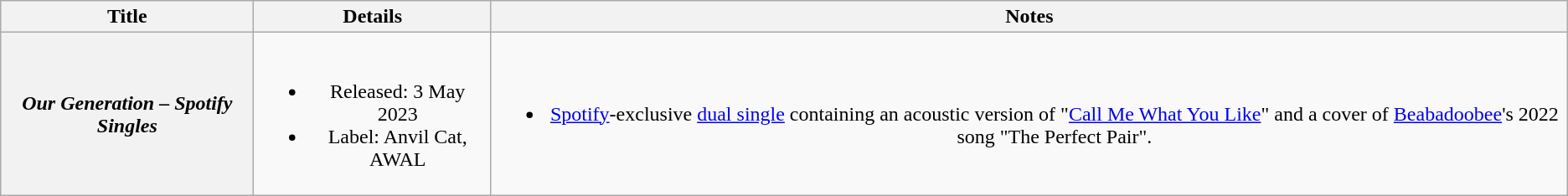<table class="wikitable plainrowheaders" style="text-align:center;">
<tr>
<th scope="col">Title</th>
<th scope="col">Details</th>
<th scope="col">Notes</th>
</tr>
<tr>
<th scope="row"><em>Our Generation – Spotify Singles</em></th>
<td><br><ul><li>Released: 3 May 2023</li><li>Label: Anvil Cat, AWAL</li></ul></td>
<td><br><ul><li><a href='#'>Spotify</a>-exclusive <a href='#'>dual single</a> containing an acoustic version of "<a href='#'>Call Me What You Like</a>" and a cover of <a href='#'>Beabadoobee</a>'s 2022 song "The Perfect Pair".</li></ul></td>
</tr>
</table>
